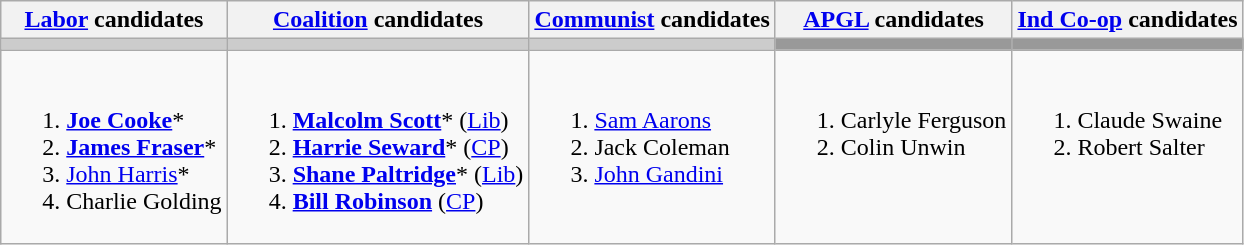<table class="wikitable">
<tr>
<th><a href='#'>Labor</a> candidates</th>
<th><a href='#'>Coalition</a> candidates</th>
<th><a href='#'>Communist</a> candidates</th>
<th><a href='#'>APGL</a> candidates</th>
<th><a href='#'>Ind Co-op</a> candidates</th>
</tr>
<tr bgcolor="#cccccc">
<td></td>
<td></td>
<td></td>
<td bgcolor="#999999"></td>
<td bgcolor="#999999"></td>
</tr>
<tr>
<td><br><ol><li><strong><a href='#'>Joe Cooke</a></strong>*</li><li><strong><a href='#'>James Fraser</a></strong>*</li><li><a href='#'>John Harris</a>*</li><li>Charlie Golding</li></ol></td>
<td><br><ol><li><strong><a href='#'>Malcolm Scott</a></strong>* (<a href='#'>Lib</a>)</li><li><strong><a href='#'>Harrie Seward</a></strong>* (<a href='#'>CP</a>)</li><li><strong><a href='#'>Shane Paltridge</a></strong>* (<a href='#'>Lib</a>)</li><li><strong><a href='#'>Bill Robinson</a></strong> (<a href='#'>CP</a>)</li></ol></td>
<td valign=top><br><ol><li><a href='#'>Sam Aarons</a></li><li>Jack Coleman</li><li><a href='#'>John Gandini</a></li></ol></td>
<td valign=top><br><ol><li>Carlyle Ferguson</li><li>Colin Unwin</li></ol></td>
<td valign=top><br><ol><li>Claude Swaine</li><li>Robert Salter</li></ol></td>
</tr>
</table>
